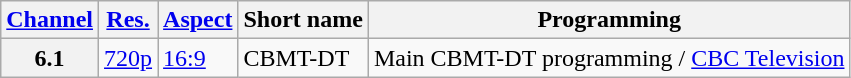<table class="wikitable">
<tr>
<th scope = "col"><a href='#'>Channel</a></th>
<th scope = "col"><a href='#'>Res.</a></th>
<th scope = "col"><a href='#'>Aspect</a></th>
<th scope = "col">Short name</th>
<th scope = "col">Programming</th>
</tr>
<tr>
<th scope = "row">6.1</th>
<td><a href='#'>720p</a></td>
<td><a href='#'>16:9</a></td>
<td>CBMT-DT</td>
<td>Main CBMT-DT programming / <a href='#'>CBC Television</a></td>
</tr>
</table>
